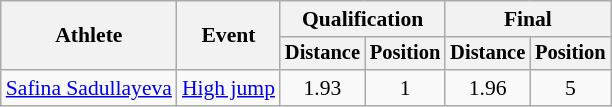<table class=wikitable style=font-size:90%>
<tr>
<th rowspan=2>Athlete</th>
<th rowspan=2>Event</th>
<th colspan=2>Qualification</th>
<th colspan=2>Final</th>
</tr>
<tr style=font-size:95%>
<th>Distance</th>
<th>Position</th>
<th>Distance</th>
<th>Position</th>
</tr>
<tr align=center>
<td align=left><a href='#'>Safina Sadullayeva</a></td>
<td align=left><a href='#'>High jump</a></td>
<td>1.93 </td>
<td>1</td>
<td>1.96 </td>
<td>5</td>
</tr>
</table>
